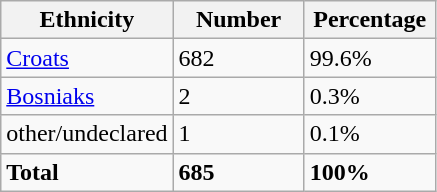<table class="wikitable">
<tr>
<th width="100px">Ethnicity</th>
<th width="80px">Number</th>
<th width="80px">Percentage</th>
</tr>
<tr>
<td><a href='#'>Croats</a></td>
<td>682</td>
<td>99.6%</td>
</tr>
<tr>
<td><a href='#'>Bosniaks</a></td>
<td>2</td>
<td>0.3%</td>
</tr>
<tr>
<td>other/undeclared</td>
<td>1</td>
<td>0.1%</td>
</tr>
<tr>
<td><strong>Total</strong></td>
<td><strong>685</strong></td>
<td><strong>100%</strong></td>
</tr>
</table>
